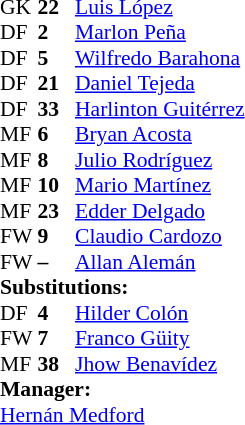<table style = "font-size: 90%" cellspacing = "0" cellpadding = "0">
<tr>
<td colspan = 4></td>
</tr>
<tr>
<th style="width:25px;"></th>
<th style="width:25px;"></th>
</tr>
<tr>
<td>GK</td>
<td><strong>22</strong></td>
<td> <a href='#'>Luis López</a></td>
</tr>
<tr>
<td>DF</td>
<td><strong>2</strong></td>
<td> <a href='#'>Marlon Peña</a></td>
</tr>
<tr>
<td>DF</td>
<td><strong>5</strong></td>
<td> <a href='#'>Wilfredo Barahona</a></td>
<td></td>
<td></td>
</tr>
<tr>
<td>DF</td>
<td><strong>21</strong></td>
<td> <a href='#'>Daniel Tejeda</a></td>
</tr>
<tr>
<td>DF</td>
<td><strong>33</strong></td>
<td> <a href='#'>Harlinton Guitérrez</a></td>
</tr>
<tr>
<td>MF</td>
<td><strong>6</strong></td>
<td> <a href='#'>Bryan Acosta</a></td>
<td></td>
<td></td>
</tr>
<tr>
<td>MF</td>
<td><strong>8</strong></td>
<td> <a href='#'>Julio Rodríguez</a></td>
</tr>
<tr>
<td>MF</td>
<td><strong>10</strong></td>
<td> <a href='#'>Mario Martínez</a></td>
<td></td>
<td></td>
<td></td>
<td></td>
</tr>
<tr>
<td>MF</td>
<td><strong>23</strong></td>
<td> <a href='#'>Edder Delgado</a></td>
</tr>
<tr>
<td>FW</td>
<td><strong>9</strong></td>
<td> <a href='#'>Claudio Cardozo</a></td>
</tr>
<tr>
<td>FW</td>
<td><strong>–</strong></td>
<td> <a href='#'>Allan Alemán</a></td>
<td></td>
<td></td>
<td></td>
<td></td>
</tr>
<tr>
<td colspan = 3><strong>Substitutions:</strong></td>
</tr>
<tr>
<td>DF</td>
<td><strong>4</strong></td>
<td> <a href='#'>Hilder Colón</a></td>
<td></td>
<td></td>
<td></td>
<td></td>
</tr>
<tr>
<td>FW</td>
<td><strong>7</strong></td>
<td> <a href='#'>Franco Güity</a></td>
<td></td>
<td></td>
</tr>
<tr>
<td>MF</td>
<td><strong>38</strong></td>
<td> <a href='#'>Jhow Benavídez</a></td>
<td></td>
<td></td>
</tr>
<tr>
<td colspan = 3><strong>Manager:</strong></td>
</tr>
<tr>
<td colspan = 3> <a href='#'>Hernán Medford</a></td>
</tr>
</table>
